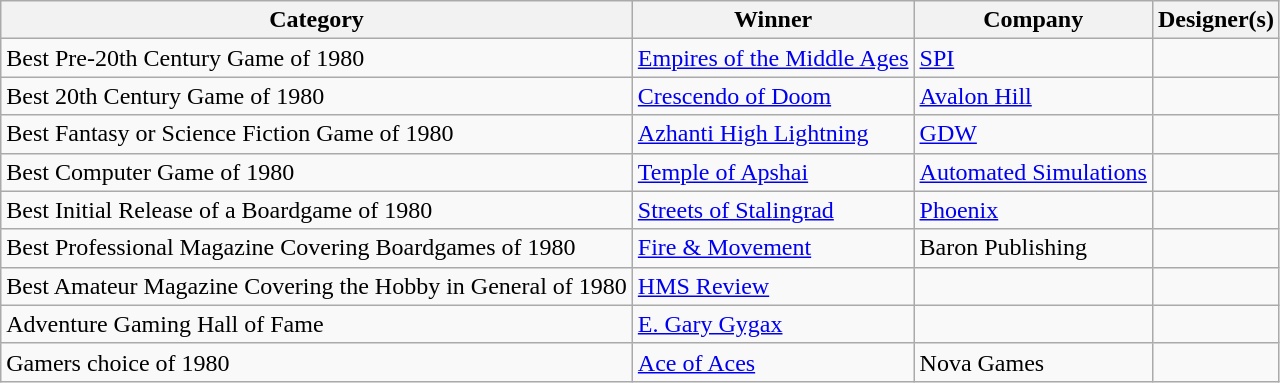<table class="wikitable">
<tr>
<th>Category</th>
<th>Winner</th>
<th>Company</th>
<th>Designer(s)</th>
</tr>
<tr>
<td>Best Pre-20th Century Game of 1980</td>
<td><a href='#'>Empires of the Middle Ages</a></td>
<td><a href='#'>SPI</a></td>
<td></td>
</tr>
<tr>
<td>Best 20th Century Game of 1980</td>
<td><a href='#'>Crescendo of Doom</a></td>
<td><a href='#'>Avalon Hill</a></td>
<td></td>
</tr>
<tr>
<td>Best Fantasy or Science Fiction Game of 1980</td>
<td><a href='#'>Azhanti High Lightning</a></td>
<td><a href='#'>GDW</a></td>
<td></td>
</tr>
<tr>
<td>Best Computer Game of 1980</td>
<td><a href='#'>Temple of Apshai</a></td>
<td><a href='#'>Automated Simulations</a></td>
<td></td>
</tr>
<tr>
<td>Best Initial Release of a Boardgame of 1980</td>
<td><a href='#'>Streets of Stalingrad</a></td>
<td><a href='#'>Phoenix</a></td>
<td></td>
</tr>
<tr>
<td>Best Professional Magazine Covering Boardgames of 1980</td>
<td><a href='#'>Fire & Movement</a></td>
<td>Baron Publishing</td>
<td></td>
</tr>
<tr>
<td>Best Amateur Magazine Covering the Hobby in General of 1980</td>
<td><a href='#'>HMS Review</a></td>
<td></td>
<td></td>
</tr>
<tr>
<td>Adventure Gaming Hall of Fame</td>
<td><a href='#'>E. Gary Gygax</a></td>
<td></td>
<td></td>
</tr>
<tr>
<td>Gamers choice of 1980</td>
<td><a href='#'>Ace of Aces</a></td>
<td>Nova Games</td>
<td></td>
</tr>
</table>
